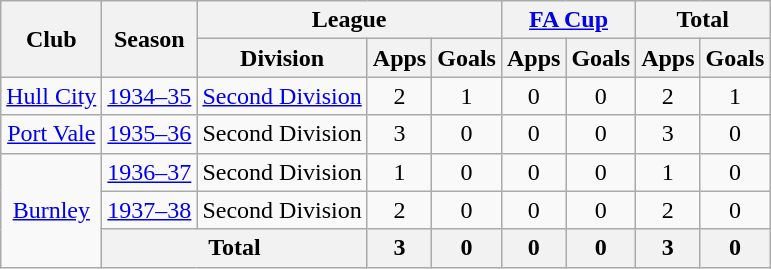<table class="wikitable" style="text-align:center">
<tr>
<th rowspan="2">Club</th>
<th rowspan="2">Season</th>
<th colspan="3">League</th>
<th colspan="2"><a href='#'>FA Cup</a></th>
<th colspan="2">Total</th>
</tr>
<tr>
<th>Division</th>
<th>Apps</th>
<th>Goals</th>
<th>Apps</th>
<th>Goals</th>
<th>Apps</th>
<th>Goals</th>
</tr>
<tr>
<td><a href='#'>Hull City</a></td>
<td><a href='#'>1934–35</a></td>
<td><a href='#'>Second Division</a></td>
<td>2</td>
<td>1</td>
<td>0</td>
<td>0</td>
<td>2</td>
<td>1</td>
</tr>
<tr>
<td><a href='#'>Port Vale</a></td>
<td><a href='#'>1935–36</a></td>
<td>Second Division</td>
<td>3</td>
<td>0</td>
<td>0</td>
<td>0</td>
<td>3</td>
<td>0</td>
</tr>
<tr>
<td rowspan="3"><a href='#'>Burnley</a></td>
<td><a href='#'>1936–37</a></td>
<td>Second Division</td>
<td>1</td>
<td>0</td>
<td>0</td>
<td>0</td>
<td>1</td>
<td>0</td>
</tr>
<tr>
<td><a href='#'>1937–38</a></td>
<td>Second Division</td>
<td>2</td>
<td>0</td>
<td>0</td>
<td>0</td>
<td>2</td>
<td>0</td>
</tr>
<tr>
<th colspan="2">Total</th>
<th>3</th>
<th>0</th>
<th>0</th>
<th>0</th>
<th>3</th>
<th>0</th>
</tr>
</table>
